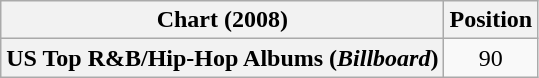<table class="wikitable plainrowheaders" style="text-align:center">
<tr>
<th scope="col">Chart (2008)</th>
<th scope="col">Position</th>
</tr>
<tr>
<th scope="row">US Top R&B/Hip-Hop Albums (<em>Billboard</em>)</th>
<td>90</td>
</tr>
</table>
